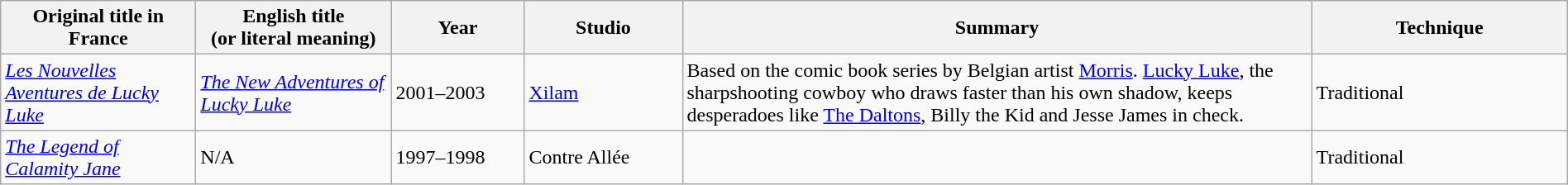<table class="wikitable sortable" style="width:100%;">
<tr>
<th style="width:150px;">Original title in France</th>
<th style="width:150px;">English title<br>(or literal meaning)</th>
<th style="width:100px;">Year</th>
<th style="width:120px;">Studio</th>
<th style="width:500px;">Summary</th>
<th>Technique</th>
</tr>
<tr>
<td><em><a href='#'>Les Nouvelles Aventures de Lucky Luke</a></em></td>
<td><em><a href='#'>The New Adventures of Lucky Luke</a></em></td>
<td>2001–2003</td>
<td><a href='#'>Xilam</a></td>
<td>Based on the comic book series by Belgian artist <a href='#'>Morris</a>. <a href='#'>Lucky Luke</a>, the sharpshooting cowboy who draws faster than his own shadow, keeps desperadoes like <a href='#'>The Daltons</a>, Billy the Kid and Jesse James in check.</td>
<td>Traditional</td>
</tr>
<tr>
<td><em><a href='#'>The Legend of Calamity Jane</a></em></td>
<td>N/A</td>
<td>1997–1998</td>
<td>Contre Allée</td>
<td></td>
<td>Traditional</td>
</tr>
</table>
